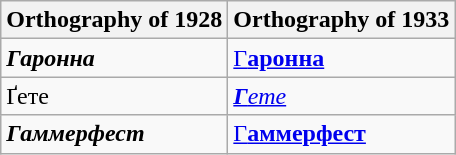<table class="wikitable">
<tr>
<th>Orthography of 1928</th>
<th>Orthography of 1933</th>
</tr>
<tr>
<td><strong><em>Г<strong>аронна<em></td>
<td></em><a href='#'></strong>Г<strong>аронна</a><em></td>
</tr>
<tr>
<td></em></strong>Ґ</strong>ете</em></td>
<td><em><a href='#'><strong>Г</strong>ете</a></em></td>
</tr>
<tr>
<td><strong><em>Г<strong>аммерфест<em></td>
<td></em><a href='#'></strong>Г<strong>аммерфест</a><em></td>
</tr>
</table>
